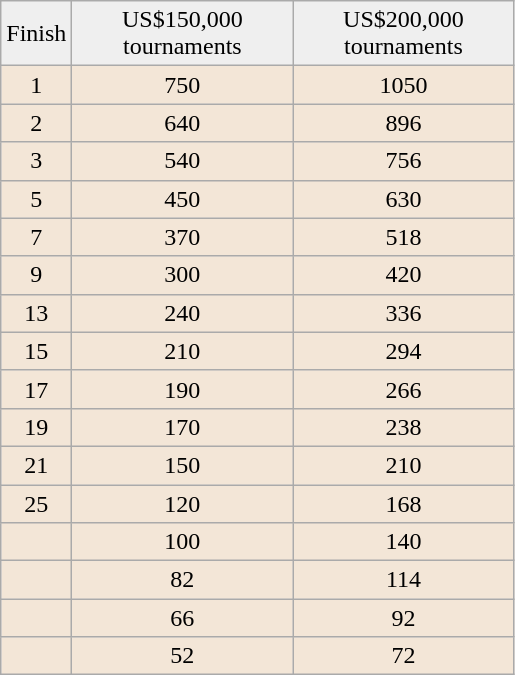<table class="wikitable">
<tr align=center>
<td style="background:#efefef;">Finish</td>
<td style="width:140px; background:#efefef;">US$150,000<br>tournaments</td>
<td style="width:140px; background:#efefef;">US$200,000<br>tournaments</td>
</tr>
<tr style="text-align:center; background:#F3E6D7;">
<td>1</td>
<td>750</td>
<td>1050</td>
</tr>
<tr style="text-align:center; background:#F3E6D7;">
<td>2</td>
<td>640</td>
<td>896</td>
</tr>
<tr style="text-align:center; background:#F3E6D7;">
<td>3</td>
<td>540</td>
<td>756</td>
</tr>
<tr style="text-align:center; background:#F3E6D7;">
<td>5</td>
<td>450</td>
<td>630</td>
</tr>
<tr style="text-align:center; background:#F3E6D7;">
<td>7</td>
<td>370</td>
<td>518</td>
</tr>
<tr style="text-align:center; background:#F3E6D7;">
<td>9</td>
<td>300</td>
<td>420</td>
</tr>
<tr style="text-align:center; background:#F3E6D7;">
<td>13</td>
<td>240</td>
<td>336</td>
</tr>
<tr style="text-align:center; background:#F3E6D7;">
<td>15</td>
<td>210</td>
<td>294</td>
</tr>
<tr style="text-align:center; background:#F3E6D7;">
<td>17</td>
<td>190</td>
<td>266</td>
</tr>
<tr style="text-align:center; background:#F3E6D7;">
<td>19</td>
<td>170</td>
<td>238</td>
</tr>
<tr style="text-align:center; background:#F3E6D7;">
<td>21</td>
<td>150</td>
<td>210</td>
</tr>
<tr style="text-align:center; background:#F3E6D7;">
<td>25</td>
<td>120</td>
<td>168</td>
</tr>
<tr style="text-align:center; background:#F3E6D7;">
<td></td>
<td>100</td>
<td>140</td>
</tr>
<tr style="text-align:center; background:#F3E6D7;">
<td></td>
<td>82</td>
<td>114</td>
</tr>
<tr style="text-align:center; background:#F3E6D7;">
<td></td>
<td>66</td>
<td>92</td>
</tr>
<tr style="text-align:center; background:#F3E6D7;">
<td></td>
<td>52</td>
<td>72</td>
</tr>
</table>
